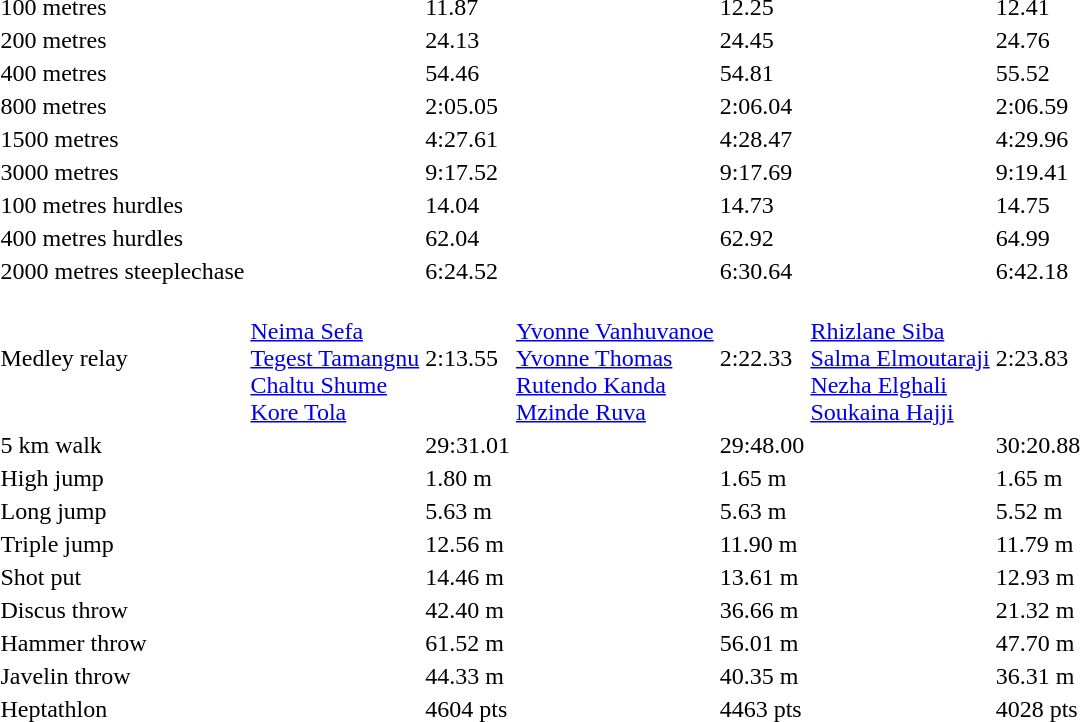<table>
<tr>
<td>100 metres</td>
<td></td>
<td>11.87</td>
<td></td>
<td>12.25</td>
<td></td>
<td>12.41</td>
</tr>
<tr>
<td>200 metres</td>
<td></td>
<td>24.13</td>
<td></td>
<td>24.45</td>
<td></td>
<td>24.76</td>
</tr>
<tr>
<td>400 metres</td>
<td></td>
<td>54.46</td>
<td></td>
<td>54.81</td>
<td></td>
<td>55.52</td>
</tr>
<tr>
<td>800 metres</td>
<td></td>
<td>2:05.05</td>
<td></td>
<td>2:06.04</td>
<td></td>
<td>2:06.59</td>
</tr>
<tr>
<td>1500 metres</td>
<td></td>
<td>4:27.61</td>
<td></td>
<td>4:28.47</td>
<td></td>
<td>4:29.96</td>
</tr>
<tr>
<td>3000 metres</td>
<td></td>
<td>9:17.52</td>
<td></td>
<td>9:17.69</td>
<td></td>
<td>9:19.41</td>
</tr>
<tr>
<td>100 metres hurdles</td>
<td></td>
<td>14.04</td>
<td></td>
<td>14.73</td>
<td></td>
<td>14.75</td>
</tr>
<tr>
<td>400 metres hurdles</td>
<td></td>
<td>62.04</td>
<td></td>
<td>62.92</td>
<td></td>
<td>64.99</td>
</tr>
<tr>
<td>2000 metres steeplechase</td>
<td></td>
<td>6:24.52</td>
<td></td>
<td>6:30.64</td>
<td></td>
<td>6:42.18</td>
</tr>
<tr>
<td>Medley relay</td>
<td><br><a href='#'>Neima Sefa</a><br><a href='#'>Tegest Tamangnu</a><br><a href='#'>Chaltu Shume</a><br><a href='#'>Kore Tola</a></td>
<td>2:13.55</td>
<td><br><a href='#'>Yvonne Vanhuvanoe</a><br><a href='#'>Yvonne Thomas</a><br><a href='#'>Rutendo Kanda</a><br><a href='#'>Mzinde Ruva</a></td>
<td>2:22.33</td>
<td><br><a href='#'>Rhizlane Siba</a><br><a href='#'>Salma Elmoutaraji</a><br><a href='#'>Nezha Elghali</a><br><a href='#'>Soukaina Hajji</a></td>
<td>2:23.83</td>
</tr>
<tr>
<td>5 km walk</td>
<td></td>
<td>29:31.01</td>
<td></td>
<td>29:48.00</td>
<td></td>
<td>30:20.88</td>
</tr>
<tr>
<td>High jump</td>
<td></td>
<td>1.80  m</td>
<td></td>
<td>1.65 m</td>
<td></td>
<td>1.65 m</td>
</tr>
<tr>
<td>Long jump</td>
<td></td>
<td>5.63 m</td>
<td></td>
<td>5.63  m</td>
<td></td>
<td>5.52 m</td>
</tr>
<tr>
<td>Triple jump</td>
<td></td>
<td>12.56 m</td>
<td></td>
<td>11.90 m</td>
<td></td>
<td>11.79 m</td>
</tr>
<tr>
<td>Shot put</td>
<td></td>
<td>14.46 m</td>
<td></td>
<td>13.61 m</td>
<td></td>
<td>12.93 m</td>
</tr>
<tr>
<td>Discus throw</td>
<td></td>
<td>42.40 m</td>
<td></td>
<td>36.66 m</td>
<td></td>
<td>21.32 m</td>
</tr>
<tr>
<td>Hammer throw</td>
<td></td>
<td>61.52 m</td>
<td></td>
<td>56.01 m</td>
<td></td>
<td>47.70 m</td>
</tr>
<tr>
<td>Javelin throw</td>
<td></td>
<td>44.33 m</td>
<td></td>
<td>40.35 m</td>
<td></td>
<td>36.31 m</td>
</tr>
<tr>
<td>Heptathlon</td>
<td></td>
<td>4604 pts</td>
<td></td>
<td>4463 pts</td>
<td></td>
<td>4028 pts</td>
</tr>
</table>
